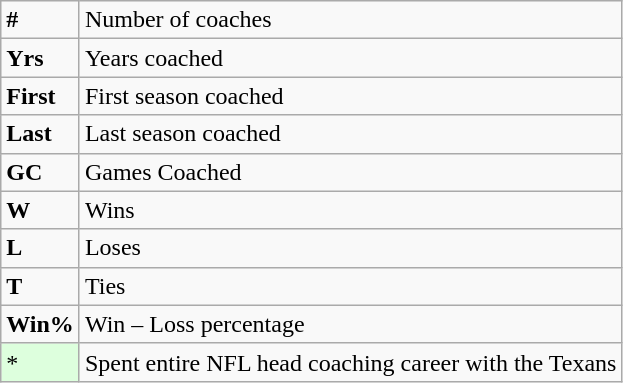<table class="wikitable">
<tr>
<td><strong>#</strong></td>
<td>Number of coaches</td>
</tr>
<tr>
<td><strong>Yrs</strong></td>
<td>Years coached</td>
</tr>
<tr>
<td><strong>First</strong></td>
<td>First season coached</td>
</tr>
<tr>
<td><strong>Last</strong></td>
<td>Last season coached</td>
</tr>
<tr>
<td><strong>GC</strong></td>
<td>Games Coached</td>
</tr>
<tr>
<td><strong>W</strong></td>
<td>Wins</td>
</tr>
<tr>
<td><strong>L</strong></td>
<td>Loses</td>
</tr>
<tr>
<td><strong>T</strong></td>
<td>Ties</td>
</tr>
<tr>
<td><strong>Win%</strong></td>
<td>Win – Loss percentage<br></td>
</tr>
<tr>
<td style="background-color:#ddffdd">*</td>
<td>Spent entire NFL head coaching career with the Texans</td>
</tr>
</table>
